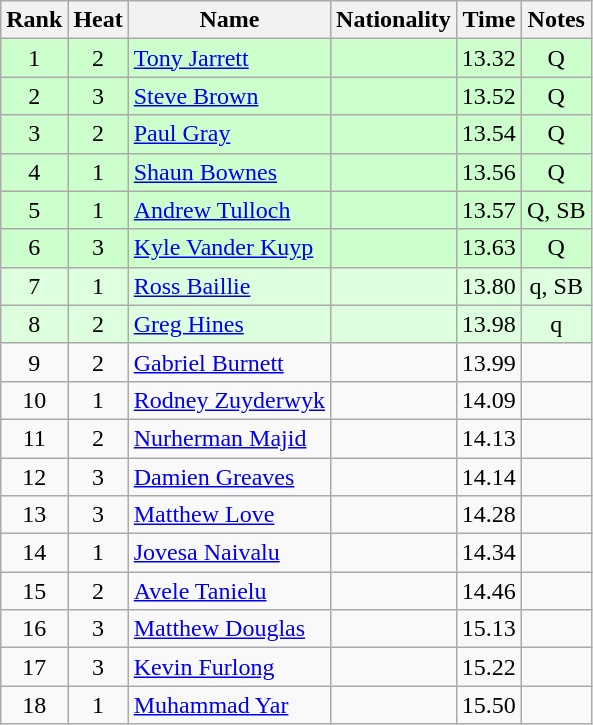<table class="wikitable sortable" style="text-align:center">
<tr>
<th>Rank</th>
<th>Heat</th>
<th>Name</th>
<th>Nationality</th>
<th>Time</th>
<th>Notes</th>
</tr>
<tr bgcolor=ccffcc>
<td>1</td>
<td>2</td>
<td align=left><a href='#'>Tony Jarrett</a></td>
<td align=left></td>
<td>13.32</td>
<td>Q</td>
</tr>
<tr bgcolor=ccffcc>
<td>2</td>
<td>3</td>
<td align=left><a href='#'>Steve Brown</a></td>
<td align=left></td>
<td>13.52</td>
<td>Q</td>
</tr>
<tr bgcolor=ccffcc>
<td>3</td>
<td>2</td>
<td align=left><a href='#'>Paul Gray</a></td>
<td align=left></td>
<td>13.54</td>
<td>Q</td>
</tr>
<tr bgcolor=ccffcc>
<td>4</td>
<td>1</td>
<td align=left><a href='#'>Shaun Bownes</a></td>
<td align=left></td>
<td>13.56</td>
<td>Q</td>
</tr>
<tr bgcolor=ccffcc>
<td>5</td>
<td>1</td>
<td align=left><a href='#'>Andrew Tulloch</a></td>
<td align=left></td>
<td>13.57</td>
<td>Q, SB</td>
</tr>
<tr bgcolor=ccffcc>
<td>6</td>
<td>3</td>
<td align=left><a href='#'>Kyle Vander Kuyp</a></td>
<td align=left></td>
<td>13.63</td>
<td>Q</td>
</tr>
<tr bgcolor=ddffdd>
<td>7</td>
<td>1</td>
<td align=left><a href='#'>Ross Baillie</a></td>
<td align=left></td>
<td>13.80</td>
<td>q, SB</td>
</tr>
<tr bgcolor=ddffdd>
<td>8</td>
<td>2</td>
<td align=left><a href='#'>Greg Hines</a></td>
<td align=left></td>
<td>13.98</td>
<td>q</td>
</tr>
<tr>
<td>9</td>
<td>2</td>
<td align=left><a href='#'>Gabriel Burnett</a></td>
<td align=left></td>
<td>13.99</td>
<td></td>
</tr>
<tr>
<td>10</td>
<td>1</td>
<td align=left><a href='#'>Rodney Zuyderwyk</a></td>
<td align=left></td>
<td>14.09</td>
<td></td>
</tr>
<tr>
<td>11</td>
<td>2</td>
<td align=left><a href='#'>Nurherman Majid</a></td>
<td align=left></td>
<td>14.13</td>
<td></td>
</tr>
<tr>
<td>12</td>
<td>3</td>
<td align=left><a href='#'>Damien Greaves</a></td>
<td align=left></td>
<td>14.14</td>
<td></td>
</tr>
<tr>
<td>13</td>
<td>3</td>
<td align=left><a href='#'>Matthew Love</a></td>
<td align=left></td>
<td>14.28</td>
<td></td>
</tr>
<tr>
<td>14</td>
<td>1</td>
<td align=left><a href='#'>Jovesa Naivalu</a></td>
<td align=left></td>
<td>14.34</td>
<td></td>
</tr>
<tr>
<td>15</td>
<td>2</td>
<td align=left><a href='#'>Avele Tanielu</a></td>
<td align=left></td>
<td>14.46</td>
<td></td>
</tr>
<tr>
<td>16</td>
<td>3</td>
<td align=left><a href='#'>Matthew Douglas</a></td>
<td align=left></td>
<td>15.13</td>
<td></td>
</tr>
<tr>
<td>17</td>
<td>3</td>
<td align=left><a href='#'>Kevin Furlong</a></td>
<td align=left></td>
<td>15.22</td>
<td></td>
</tr>
<tr>
<td>18</td>
<td>1</td>
<td align=left><a href='#'>Muhammad Yar</a></td>
<td align=left></td>
<td>15.50</td>
<td></td>
</tr>
</table>
